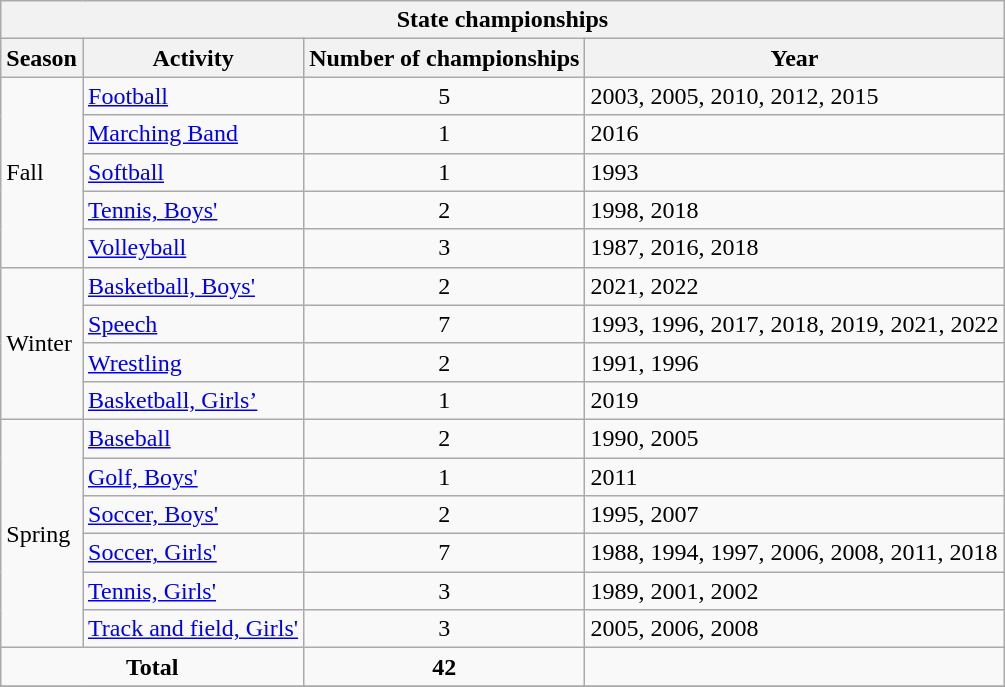<table class="wikitable">
<tr>
<th colspan="4">State championships</th>
</tr>
<tr>
<th>Season</th>
<th>Activity</th>
<th>Number of championships</th>
<th>Year</th>
</tr>
<tr>
<td rowspan="5">Fall</td>
<td><a href='#'>Football</a></td>
<td align="center">5</td>
<td>2003, 2005, 2010, 2012, 2015</td>
</tr>
<tr>
<td><a href='#'>Marching Band</a></td>
<td align="center">1</td>
<td>2016</td>
</tr>
<tr>
<td><a href='#'>Softball</a></td>
<td align="center">1</td>
<td>1993</td>
</tr>
<tr>
<td><a href='#'>Tennis, Boys'</a></td>
<td align="center">2</td>
<td>1998, 2018</td>
</tr>
<tr>
<td><a href='#'>Volleyball</a></td>
<td align="center">3</td>
<td>1987, 2016, 2018</td>
</tr>
<tr>
<td rowspan="4">Winter</td>
<td><a href='#'>Basketball, Boys'</a></td>
<td align="center">2</td>
<td>2021, 2022</td>
</tr>
<tr>
<td><a href='#'>Speech</a></td>
<td align="center">7</td>
<td>1993, 1996, 2017, 2018, 2019, 2021, 2022</td>
</tr>
<tr>
<td><a href='#'>Wrestling</a></td>
<td align="center">2</td>
<td>1991, 1996</td>
</tr>
<tr>
<td><a href='#'> Basketball, Girls’</a></td>
<td align="center">1</td>
<td>2019</td>
</tr>
<tr>
<td rowspan="6">Spring</td>
<td><a href='#'>Baseball</a></td>
<td align="center">2</td>
<td>1990, 2005</td>
</tr>
<tr>
<td><a href='#'>Golf, Boys'</a></td>
<td align="center">1</td>
<td>2011</td>
</tr>
<tr>
<td><a href='#'>Soccer, Boys'</a></td>
<td align="center">2</td>
<td>1995, 2007</td>
</tr>
<tr>
<td><a href='#'>Soccer, Girls'</a></td>
<td align="center">7</td>
<td>1988, 1994, 1997, 2006, 2008, 2011, 2018</td>
</tr>
<tr>
<td><a href='#'>Tennis, Girls'</a></td>
<td align="center">3</td>
<td>1989, 2001, 2002</td>
</tr>
<tr>
<td><a href='#'>Track and field, Girls'</a></td>
<td align="center">3</td>
<td>2005, 2006, 2008</td>
</tr>
<tr>
<td align="center" colspan="2"><strong>Total</strong></td>
<td align="center"><strong>42</strong></td>
<td></td>
</tr>
<tr>
</tr>
</table>
